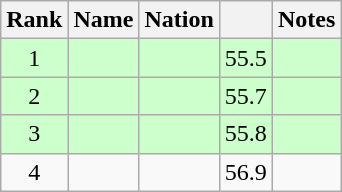<table class="wikitable sortable" style="text-align:center">
<tr>
<th scope="col">Rank</th>
<th scope="col">Name</th>
<th scope="col">Nation</th>
<th scope="col"></th>
<th scope="col">Notes</th>
</tr>
<tr bgcolor=ccffcc>
<td>1</td>
<td style="text-align:left"></td>
<td style="text-align:left"></td>
<td>55.5 </td>
<td></td>
</tr>
<tr bgcolor=ccffcc>
<td>2</td>
<td style="text-align:left"></td>
<td style="text-align:left"></td>
<td>55.7 </td>
<td></td>
</tr>
<tr bgcolor=ccffcc>
<td>3</td>
<td style="text-align:left"></td>
<td style="text-align:left"></td>
<td>55.8 </td>
<td></td>
</tr>
<tr>
<td>4</td>
<td style="text-align:left"></td>
<td style="text-align:left"></td>
<td>56.9 </td>
<td></td>
</tr>
</table>
